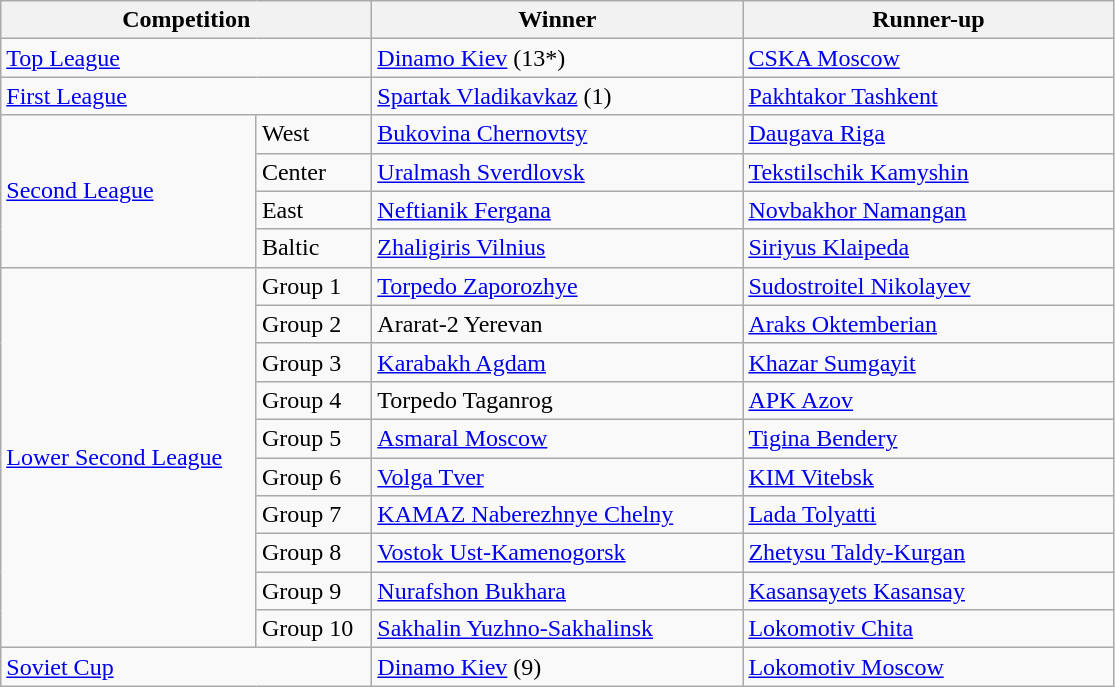<table class="wikitable">
<tr>
<th style="width:15em" colspan=2>Competition</th>
<th style="width:15em">Winner</th>
<th style="width:15em">Runner-up</th>
</tr>
<tr>
<td colspan=2><a href='#'>Top League</a></td>
<td><a href='#'>Dinamo Kiev</a> (13*)</td>
<td><a href='#'>CSKA Moscow</a></td>
</tr>
<tr>
<td colspan=2><a href='#'>First League</a></td>
<td><a href='#'>Spartak Vladikavkaz</a> (1)</td>
<td><a href='#'>Pakhtakor Tashkent</a></td>
</tr>
<tr>
<td rowspan=4><a href='#'>Second League</a></td>
<td>West</td>
<td><a href='#'>Bukovina Chernovtsy</a></td>
<td><a href='#'>Daugava Riga</a></td>
</tr>
<tr>
<td>Center</td>
<td><a href='#'>Uralmash Sverdlovsk</a></td>
<td><a href='#'>Tekstilschik Kamyshin</a></td>
</tr>
<tr>
<td>East</td>
<td><a href='#'>Neftianik Fergana</a></td>
<td><a href='#'>Novbakhor Namangan</a></td>
</tr>
<tr>
<td>Baltic</td>
<td><a href='#'>Zhaligiris Vilnius</a></td>
<td><a href='#'>Siriyus Klaipeda</a></td>
</tr>
<tr>
<td rowspan=10><a href='#'>Lower Second League</a></td>
<td>Group 1</td>
<td><a href='#'>Torpedo Zaporozhye</a></td>
<td><a href='#'>Sudostroitel Nikolayev</a></td>
</tr>
<tr>
<td>Group 2</td>
<td>Ararat-2 Yerevan</td>
<td><a href='#'>Araks Oktemberian</a></td>
</tr>
<tr>
<td>Group 3</td>
<td><a href='#'>Karabakh Agdam</a></td>
<td><a href='#'>Khazar Sumgayit</a></td>
</tr>
<tr>
<td>Group 4</td>
<td>Torpedo Taganrog</td>
<td><a href='#'>APK Azov</a></td>
</tr>
<tr>
<td>Group 5</td>
<td><a href='#'>Asmaral Moscow</a></td>
<td><a href='#'>Tigina Bendery</a></td>
</tr>
<tr>
<td>Group 6</td>
<td><a href='#'>Volga Tver</a></td>
<td><a href='#'>KIM Vitebsk</a></td>
</tr>
<tr>
<td>Group 7</td>
<td><a href='#'>KAMAZ Naberezhnye Chelny</a></td>
<td><a href='#'>Lada Tolyatti</a></td>
</tr>
<tr>
<td>Group 8</td>
<td><a href='#'>Vostok Ust-Kamenogorsk</a></td>
<td><a href='#'>Zhetysu Taldy-Kurgan</a></td>
</tr>
<tr>
<td>Group 9</td>
<td><a href='#'>Nurafshon Bukhara</a></td>
<td><a href='#'>Kasansayets Kasansay</a></td>
</tr>
<tr>
<td>Group 10</td>
<td><a href='#'>Sakhalin Yuzhno-Sakhalinsk</a></td>
<td><a href='#'>Lokomotiv Chita</a></td>
</tr>
<tr>
<td colspan=2><a href='#'>Soviet Cup</a></td>
<td><a href='#'>Dinamo Kiev</a> (9)</td>
<td><a href='#'>Lokomotiv Moscow</a></td>
</tr>
</table>
